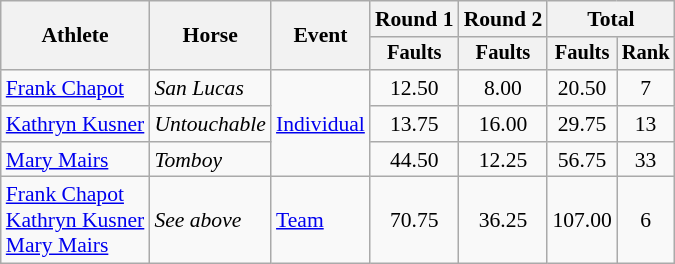<table class=wikitable style=font-size:90%;text-align:center>
<tr>
<th rowspan=2>Athlete</th>
<th rowspan=2>Horse</th>
<th rowspan=2>Event</th>
<th>Round 1</th>
<th>Round 2</th>
<th colspan=2>Total</th>
</tr>
<tr style=font-size:95%>
<th>Faults</th>
<th>Faults</th>
<th>Faults</th>
<th>Rank</th>
</tr>
<tr>
<td align=left><a href='#'>Frank Chapot</a></td>
<td align=left><em>San Lucas</em></td>
<td align=left rowspan=3><a href='#'>Individual</a></td>
<td>12.50</td>
<td>8.00</td>
<td>20.50</td>
<td>7</td>
</tr>
<tr>
<td align=left><a href='#'>Kathryn Kusner</a></td>
<td align=left><em>Untouchable</em></td>
<td>13.75</td>
<td>16.00</td>
<td>29.75</td>
<td>13</td>
</tr>
<tr>
<td align=left><a href='#'>Mary Mairs</a></td>
<td align=left><em>Tomboy</em></td>
<td>44.50</td>
<td>12.25</td>
<td>56.75</td>
<td>33</td>
</tr>
<tr>
<td align=left><a href='#'>Frank Chapot</a><br><a href='#'>Kathryn Kusner</a><br><a href='#'>Mary Mairs</a></td>
<td align=left><em>See above</em></td>
<td align=left><a href='#'>Team</a></td>
<td>70.75</td>
<td>36.25</td>
<td>107.00</td>
<td>6</td>
</tr>
</table>
